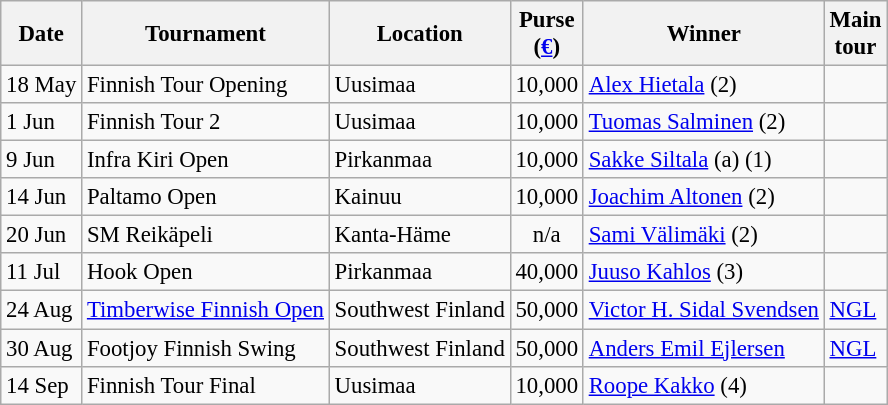<table class="wikitable" style="font-size:95%;">
<tr>
<th>Date</th>
<th>Tournament</th>
<th>Location</th>
<th>Purse<br>(<a href='#'>€</a>)</th>
<th>Winner</th>
<th>Main<br>tour</th>
</tr>
<tr>
<td>18 May</td>
<td>Finnish Tour Opening</td>
<td>Uusimaa</td>
<td align=right>10,000</td>
<td> <a href='#'>Alex Hietala</a> (2)</td>
<td></td>
</tr>
<tr>
<td>1 Jun</td>
<td>Finnish Tour 2</td>
<td>Uusimaa</td>
<td align=right>10,000</td>
<td> <a href='#'>Tuomas Salminen</a> (2)</td>
<td></td>
</tr>
<tr>
<td>9 Jun</td>
<td>Infra Kiri Open</td>
<td>Pirkanmaa</td>
<td align=right>10,000</td>
<td> <a href='#'>Sakke Siltala</a> (a) (1)</td>
<td></td>
</tr>
<tr>
<td>14 Jun</td>
<td>Paltamo Open</td>
<td>Kainuu</td>
<td align=right>10,000</td>
<td> <a href='#'>Joachim Altonen</a> (2)</td>
<td></td>
</tr>
<tr>
<td>20 Jun</td>
<td>SM Reikäpeli</td>
<td>Kanta-Häme</td>
<td align=center>n/a</td>
<td> <a href='#'>Sami Välimäki</a> (2)</td>
<td></td>
</tr>
<tr>
<td>11 Jul</td>
<td>Hook Open</td>
<td>Pirkanmaa</td>
<td align=right>40,000</td>
<td> <a href='#'>Juuso Kahlos</a> (3)</td>
<td></td>
</tr>
<tr>
<td>24 Aug</td>
<td><a href='#'>Timberwise Finnish Open</a></td>
<td>Southwest Finland</td>
<td align=right>50,000</td>
<td> <a href='#'>Victor H. Sidal Svendsen</a></td>
<td><a href='#'>NGL</a></td>
</tr>
<tr>
<td>30 Aug</td>
<td>Footjoy Finnish Swing</td>
<td>Southwest Finland</td>
<td align=right>50,000</td>
<td> <a href='#'>Anders Emil Ejlersen</a></td>
<td><a href='#'>NGL</a></td>
</tr>
<tr>
<td>14 Sep</td>
<td>Finnish Tour Final</td>
<td>Uusimaa</td>
<td align=right>10,000</td>
<td> <a href='#'>Roope Kakko</a> (4)</td>
<td></td>
</tr>
</table>
